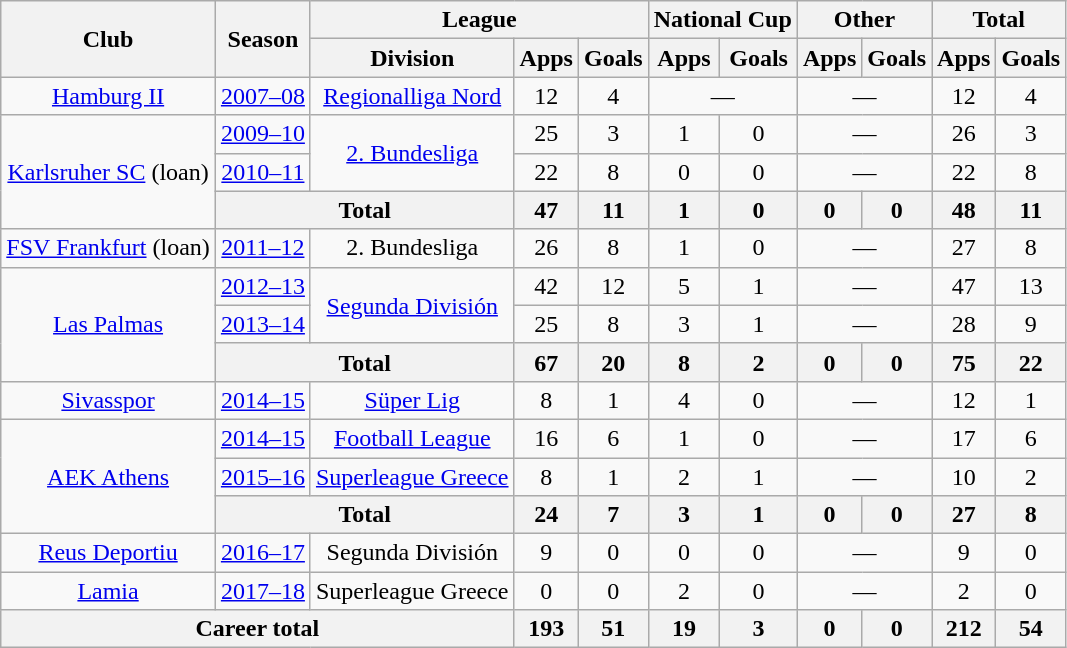<table class="wikitable" style="text-align:center">
<tr>
<th rowspan="2">Club</th>
<th rowspan="2">Season</th>
<th colspan="3">League</th>
<th colspan="2">National Cup</th>
<th colspan="2">Other</th>
<th colspan="2">Total</th>
</tr>
<tr>
<th>Division</th>
<th>Apps</th>
<th>Goals</th>
<th>Apps</th>
<th>Goals</th>
<th>Apps</th>
<th>Goals</th>
<th>Apps</th>
<th>Goals</th>
</tr>
<tr>
<td><a href='#'>Hamburg II</a></td>
<td><a href='#'>2007–08</a></td>
<td><a href='#'>Regionalliga Nord</a></td>
<td>12</td>
<td>4</td>
<td colspan="2">—</td>
<td colspan="2">—</td>
<td>12</td>
<td>4</td>
</tr>
<tr>
<td rowspan="3"><a href='#'>Karlsruher SC</a> (loan)</td>
<td><a href='#'>2009–10</a></td>
<td rowspan="2"><a href='#'>2. Bundesliga</a></td>
<td>25</td>
<td>3</td>
<td>1</td>
<td>0</td>
<td colspan="2">—</td>
<td>26</td>
<td>3</td>
</tr>
<tr>
<td><a href='#'>2010–11</a></td>
<td>22</td>
<td>8</td>
<td>0</td>
<td>0</td>
<td colspan="2">—</td>
<td>22</td>
<td>8</td>
</tr>
<tr>
<th colspan="2">Total</th>
<th>47</th>
<th>11</th>
<th>1</th>
<th>0</th>
<th>0</th>
<th>0</th>
<th>48</th>
<th>11</th>
</tr>
<tr>
<td><a href='#'>FSV Frankfurt</a> (loan)</td>
<td><a href='#'>2011–12</a></td>
<td>2. Bundesliga</td>
<td>26</td>
<td>8</td>
<td>1</td>
<td>0</td>
<td colspan="2">—</td>
<td>27</td>
<td>8</td>
</tr>
<tr>
<td rowspan="3"><a href='#'>Las Palmas</a></td>
<td><a href='#'>2012–13</a></td>
<td rowspan="2"><a href='#'>Segunda División</a></td>
<td>42</td>
<td>12</td>
<td>5</td>
<td>1</td>
<td colspan="2">—</td>
<td>47</td>
<td>13</td>
</tr>
<tr>
<td><a href='#'>2013–14</a></td>
<td>25</td>
<td>8</td>
<td>3</td>
<td>1</td>
<td colspan="2">—</td>
<td>28</td>
<td>9</td>
</tr>
<tr>
<th colspan="2">Total</th>
<th>67</th>
<th>20</th>
<th>8</th>
<th>2</th>
<th>0</th>
<th>0</th>
<th>75</th>
<th>22</th>
</tr>
<tr>
<td><a href='#'>Sivasspor</a></td>
<td><a href='#'>2014–15</a></td>
<td><a href='#'>Süper Lig</a></td>
<td>8</td>
<td>1</td>
<td>4</td>
<td>0</td>
<td colspan="2">—</td>
<td>12</td>
<td>1</td>
</tr>
<tr>
<td rowspan="3"><a href='#'>AEK Athens</a></td>
<td><a href='#'>2014–15</a></td>
<td><a href='#'>Football League</a></td>
<td>16</td>
<td>6</td>
<td>1</td>
<td>0</td>
<td colspan="2">—</td>
<td>17</td>
<td>6</td>
</tr>
<tr>
<td><a href='#'>2015–16</a></td>
<td><a href='#'>Superleague Greece</a></td>
<td>8</td>
<td>1</td>
<td>2</td>
<td>1</td>
<td colspan="2">—</td>
<td>10</td>
<td>2</td>
</tr>
<tr>
<th colspan="2">Total</th>
<th>24</th>
<th>7</th>
<th>3</th>
<th>1</th>
<th>0</th>
<th>0</th>
<th>27</th>
<th>8</th>
</tr>
<tr>
<td><a href='#'>Reus Deportiu</a></td>
<td><a href='#'>2016–17</a></td>
<td>Segunda División</td>
<td>9</td>
<td>0</td>
<td>0</td>
<td>0</td>
<td colspan="2">—</td>
<td>9</td>
<td>0</td>
</tr>
<tr>
<td><a href='#'>Lamia</a></td>
<td><a href='#'>2017–18</a></td>
<td>Superleague Greece</td>
<td>0</td>
<td>0</td>
<td>2</td>
<td>0</td>
<td colspan="2">—</td>
<td>2</td>
<td>0</td>
</tr>
<tr>
<th colspan="3">Career total</th>
<th>193</th>
<th>51</th>
<th>19</th>
<th>3</th>
<th>0</th>
<th>0</th>
<th>212</th>
<th>54</th>
</tr>
</table>
